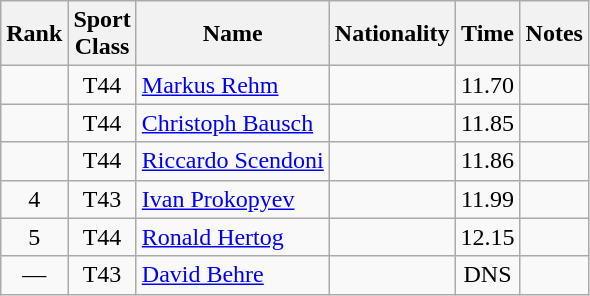<table class="wikitable sortable" style="text-align:center">
<tr>
<th>Rank</th>
<th>Sport<br>Class</th>
<th>Name</th>
<th>Nationality</th>
<th>Time</th>
<th>Notes</th>
</tr>
<tr>
<td></td>
<td>T44</td>
<td align=left><a href='#'>Markus Rehm</a></td>
<td align=left></td>
<td>11.70</td>
<td></td>
</tr>
<tr>
<td></td>
<td>T44</td>
<td align=left><a href='#'>Christoph Bausch</a></td>
<td align=left></td>
<td>11.85</td>
<td></td>
</tr>
<tr>
<td></td>
<td>T44</td>
<td align=left><a href='#'>Riccardo Scendoni</a></td>
<td align=left></td>
<td>11.86</td>
<td></td>
</tr>
<tr>
<td>4</td>
<td>T43</td>
<td align=left><a href='#'>Ivan Prokopyev</a></td>
<td align=left></td>
<td>11.99</td>
<td></td>
</tr>
<tr>
<td>5</td>
<td>T44</td>
<td align=left><a href='#'>Ronald Hertog</a></td>
<td align=left></td>
<td>12.15</td>
<td></td>
</tr>
<tr>
<td>—</td>
<td>T43</td>
<td align=left><a href='#'>David Behre</a></td>
<td align=left></td>
<td>DNS</td>
<td></td>
</tr>
</table>
